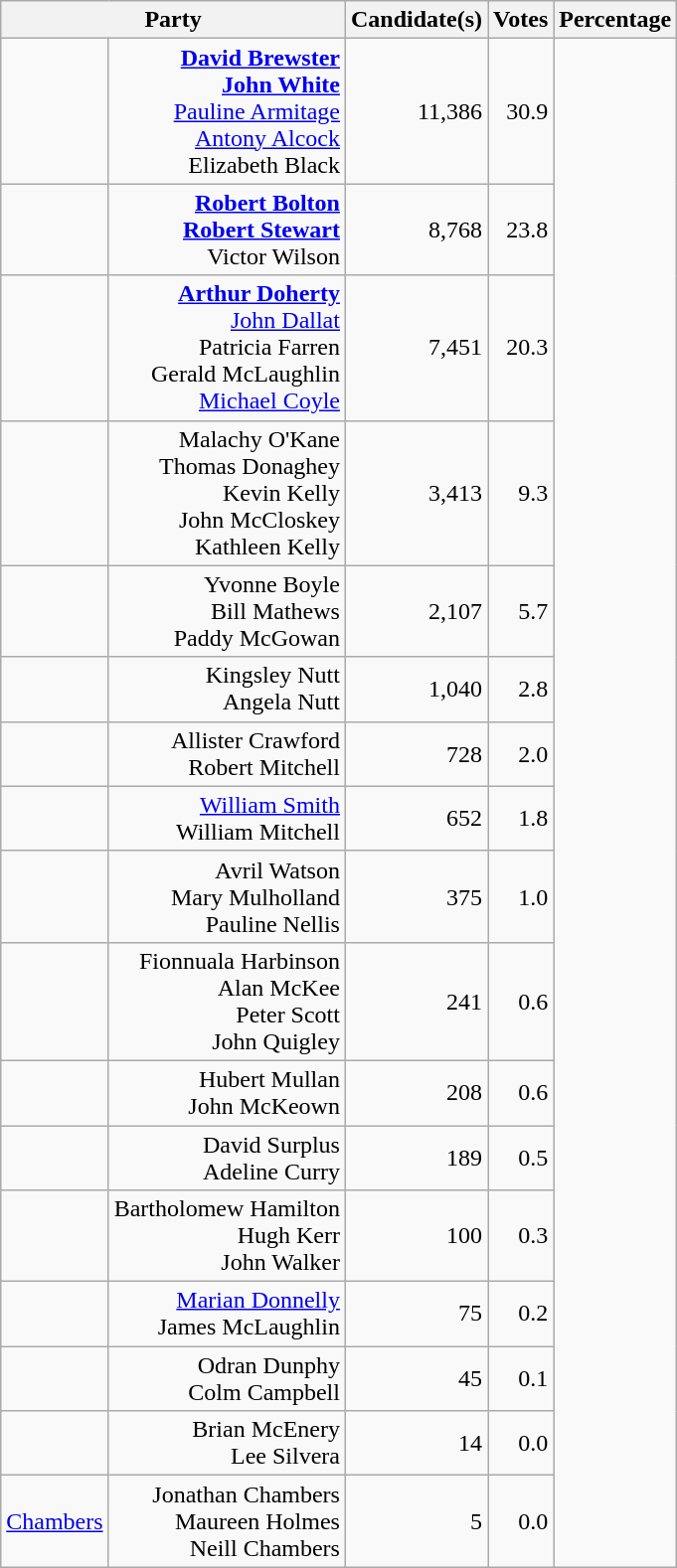<table class="wikitable">
<tr>
<th colspan="2" rowspan="1" align="center" valign="top">Party</th>
<th valign="top">Candidate(s)</th>
<th valign="top">Votes</th>
<th valign="top">Percentage</th>
</tr>
<tr>
<td></td>
<td align="right"><strong><a href='#'>David Brewster</a></strong><br><strong><a href='#'>John White</a></strong><br><a href='#'>Pauline Armitage</a><br><a href='#'>Antony Alcock</a><br>Elizabeth Black</td>
<td align="right">11,386</td>
<td align="right">30.9</td>
</tr>
<tr>
<td></td>
<td align="right"><strong><a href='#'>Robert Bolton</a></strong><br><strong><a href='#'>Robert Stewart</a></strong><br>Victor Wilson</td>
<td align="right">8,768</td>
<td align="right">23.8</td>
</tr>
<tr>
<td></td>
<td align="right"><strong><a href='#'>Arthur Doherty</a></strong><br><a href='#'>John Dallat</a><br>Patricia Farren<br>Gerald McLaughlin<br><a href='#'>Michael Coyle</a></td>
<td align="right">7,451</td>
<td align="right">20.3</td>
</tr>
<tr>
<td></td>
<td align="right">Malachy O'Kane<br>Thomas Donaghey<br>Kevin Kelly<br>John McCloskey<br>Kathleen Kelly</td>
<td align="right">3,413</td>
<td align="right">9.3</td>
</tr>
<tr>
<td></td>
<td align="right">Yvonne Boyle<br>Bill Mathews<br>Paddy McGowan</td>
<td align="right">2,107</td>
<td align="right">5.7</td>
</tr>
<tr>
<td></td>
<td align="right">Kingsley Nutt<br>Angela Nutt</td>
<td align="right">1,040</td>
<td align="right">2.8</td>
</tr>
<tr>
<td></td>
<td align="right">Allister Crawford<br>Robert Mitchell</td>
<td align="right">728</td>
<td align="right">2.0</td>
</tr>
<tr>
<td></td>
<td align="right"><a href='#'>William Smith</a><br>William Mitchell</td>
<td align="right">652</td>
<td align="right">1.8</td>
</tr>
<tr>
<td></td>
<td align="right">Avril Watson<br>Mary Mulholland<br>Pauline Nellis</td>
<td align="right">375</td>
<td align="right">1.0</td>
</tr>
<tr>
<td></td>
<td align="right">Fionnuala Harbinson<br>Alan McKee<br>Peter Scott<br>John Quigley</td>
<td align="right">241</td>
<td align="right">0.6</td>
</tr>
<tr>
<td></td>
<td align="right">Hubert Mullan<br>John McKeown</td>
<td align="right">208</td>
<td align="right">0.6</td>
</tr>
<tr>
<td></td>
<td align="right">David Surplus<br>Adeline Curry</td>
<td align="right">189</td>
<td align="right">0.5</td>
</tr>
<tr>
<td></td>
<td align="right">Bartholomew Hamilton<br>Hugh Kerr<br>John Walker</td>
<td align="right">100</td>
<td align="right">0.3</td>
</tr>
<tr>
<td></td>
<td align="right"><a href='#'>Marian Donnelly</a><br>James McLaughlin</td>
<td align="right">75</td>
<td align="right">0.2</td>
</tr>
<tr>
<td></td>
<td align="right">Odran Dunphy<br>Colm Campbell</td>
<td align="right">45</td>
<td align="right">0.1</td>
</tr>
<tr>
<td></td>
<td align="right">Brian McEnery<br>Lee Silvera</td>
<td align="right">14</td>
<td align="right">0.0</td>
</tr>
<tr>
<td> <a href='#'>Chambers</a></td>
<td align="right">Jonathan Chambers<br>Maureen Holmes<br>Neill Chambers</td>
<td align="right">5</td>
<td align="right">0.0</td>
</tr>
</table>
